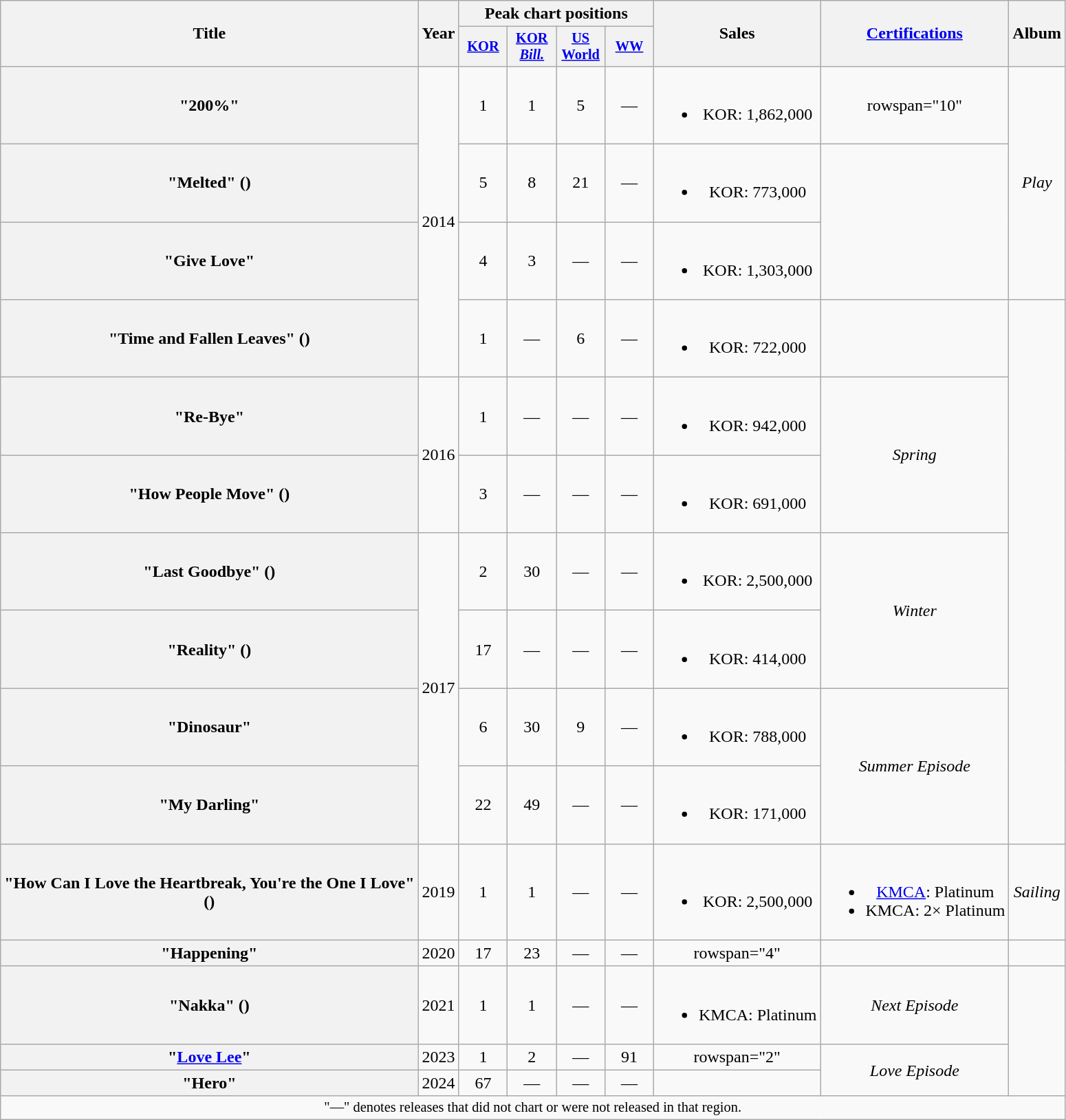<table class="wikitable plainrowheaders" style="text-align:center;">
<tr>
<th scope="col" rowspan="2">Title</th>
<th scope="col" rowspan="2">Year</th>
<th scope="col" colspan="4">Peak chart positions</th>
<th scope="col" rowspan="2">Sales</th>
<th scope="col" rowspan="2"><a href='#'>Certifications</a><br></th>
<th scope="col" rowspan="2">Album</th>
</tr>
<tr>
<th scope="col" style="width:3em; font-size:85%;"><a href='#'>KOR</a><br></th>
<th scope="col" style="width:3em; font-size:85%;"><a href='#'>KOR<br><em>Bill.</em></a><br></th>
<th scope="col" style="width:3em; font-size:85%;"><a href='#'>US<br>World</a><br></th>
<th scope="col" style="width:3em; font-size:85%;"><a href='#'>WW</a><br></th>
</tr>
<tr>
<th scope="row">"200%"</th>
<td rowspan="4">2014</td>
<td>1</td>
<td>1</td>
<td>5</td>
<td>—</td>
<td><br><ul><li>KOR: 1,862,000</li></ul></td>
<td>rowspan="10" </td>
<td rowspan="3"><em>Play</em></td>
</tr>
<tr>
<th scope="row">"Melted" ()</th>
<td>5</td>
<td>8</td>
<td>21</td>
<td>—</td>
<td><br><ul><li>KOR: 773,000</li></ul></td>
</tr>
<tr>
<th scope="row">"Give Love"</th>
<td>4</td>
<td>3</td>
<td>—</td>
<td>—</td>
<td><br><ul><li>KOR: 1,303,000</li></ul></td>
</tr>
<tr>
<th scope="row">"Time and Fallen Leaves" ()</th>
<td>1</td>
<td>—</td>
<td>6</td>
<td>—</td>
<td><br><ul><li>KOR: 722,000</li></ul></td>
<td></td>
</tr>
<tr>
<th scope="row">"Re-Bye"</th>
<td rowspan="2">2016</td>
<td>1</td>
<td>—</td>
<td>—</td>
<td>—</td>
<td><br><ul><li>KOR: 942,000</li></ul></td>
<td rowspan="2"><em>Spring</em></td>
</tr>
<tr>
<th scope="row">"How People Move" ()</th>
<td>3</td>
<td>—</td>
<td>—</td>
<td>—</td>
<td><br><ul><li>KOR: 691,000</li></ul></td>
</tr>
<tr>
<th scope="row">"Last Goodbye" ()</th>
<td rowspan=4>2017</td>
<td>2</td>
<td>30</td>
<td>—</td>
<td>—</td>
<td><br><ul><li>KOR: 2,500,000</li></ul></td>
<td rowspan=2><em>Winter</em></td>
</tr>
<tr>
<th scope="row">"Reality" ()</th>
<td>17</td>
<td>—</td>
<td>—</td>
<td>—</td>
<td><br><ul><li>KOR: 414,000</li></ul></td>
</tr>
<tr>
<th scope="row">"Dinosaur"</th>
<td>6</td>
<td>30</td>
<td>9</td>
<td>—</td>
<td><br><ul><li>KOR: 788,000</li></ul></td>
<td rowspan="2"><em>Summer Episode</em></td>
</tr>
<tr>
<th scope="row">"My Darling"</th>
<td>22</td>
<td>49</td>
<td>—</td>
<td>—</td>
<td><br><ul><li>KOR: 171,000</li></ul></td>
</tr>
<tr>
<th scope="row">"How Can I Love the Heartbreak, You're the One I Love"<br>()</th>
<td>2019</td>
<td>1</td>
<td>1</td>
<td>—</td>
<td>—</td>
<td><br><ul><li>KOR: 2,500,000</li></ul></td>
<td><br><ul><li><a href='#'>KMCA</a>: Platinum </li><li>KMCA: 2× Platinum </li></ul></td>
<td><em>Sailing</em></td>
</tr>
<tr>
<th scope="row">"Happening"</th>
<td>2020</td>
<td>17</td>
<td>23</td>
<td>—</td>
<td>—</td>
<td>rowspan="4" </td>
<td></td>
<td></td>
</tr>
<tr>
<th scope="row">"Nakka" ()<br></th>
<td>2021</td>
<td>1</td>
<td>1</td>
<td>—</td>
<td>—</td>
<td><br><ul><li>KMCA: Platinum </li></ul></td>
<td><em>Next Episode</em></td>
</tr>
<tr>
<th scope="row">"<a href='#'>Love Lee</a>"</th>
<td>2023</td>
<td>1</td>
<td>2</td>
<td>—</td>
<td>91</td>
<td>rowspan="2" </td>
<td rowspan="2"><em>Love Episode</em></td>
</tr>
<tr>
<th scope="row">"Hero"</th>
<td>2024</td>
<td>67</td>
<td>—</td>
<td>—</td>
<td>—</td>
</tr>
<tr>
<td colspan="9" style="font-size:85%">"—" denotes releases that did not chart or were not released in that region.</td>
</tr>
</table>
